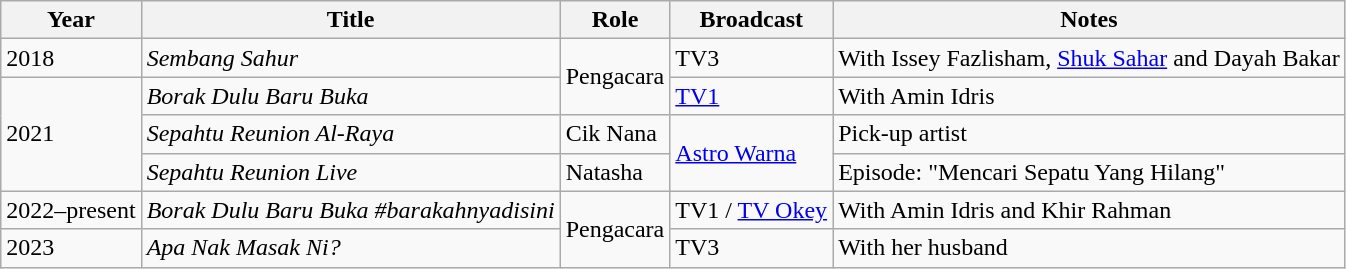<table class="wikitable">
<tr>
<th>Year</th>
<th>Title</th>
<th>Role</th>
<th>Broadcast</th>
<th>Notes</th>
</tr>
<tr>
<td>2018</td>
<td><em>Sembang Sahur</em></td>
<td rowspan="2">Pengacara</td>
<td>TV3</td>
<td>With Issey Fazlisham, <a href='#'>Shuk Sahar</a> and Dayah Bakar</td>
</tr>
<tr>
<td rowspan="3">2021</td>
<td><em>Borak Dulu Baru Buka</em></td>
<td><a href='#'>TV1</a></td>
<td>With Amin Idris</td>
</tr>
<tr>
<td><em>Sepahtu Reunion Al-Raya</em></td>
<td>Cik Nana</td>
<td rowspan="2"><a href='#'>Astro Warna</a></td>
<td>Pick-up artist</td>
</tr>
<tr>
<td><em>Sepahtu Reunion Live</em></td>
<td>Natasha</td>
<td>Episode: "Mencari Sepatu Yang Hilang"</td>
</tr>
<tr>
<td>2022–present</td>
<td><em>Borak Dulu Baru Buka #barakahnyadisini</em></td>
<td rowspan="2">Pengacara</td>
<td>TV1 / <a href='#'>TV Okey</a></td>
<td>With Amin Idris and Khir Rahman</td>
</tr>
<tr>
<td>2023</td>
<td><em>Apa Nak Masak Ni?</em></td>
<td>TV3</td>
<td>With her husband</td>
</tr>
</table>
